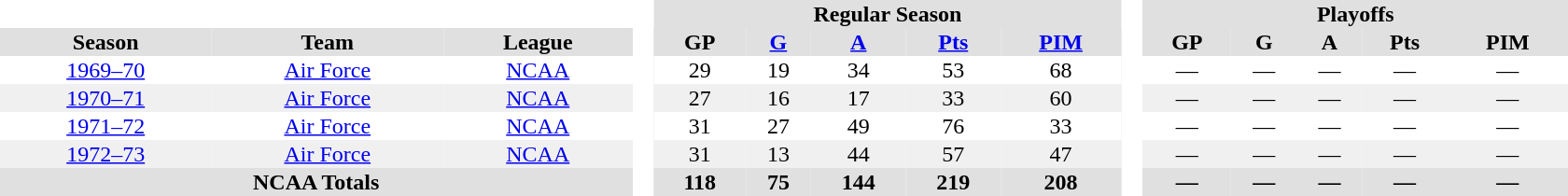<table border="0" cellpadding="1" cellspacing="0" style="text-align:center; width:70em">
<tr bgcolor="#e0e0e0">
<th colspan="3"  bgcolor="#ffffff"> </th>
<th rowspan="99" bgcolor="#ffffff"> </th>
<th colspan="5">Regular Season</th>
<th rowspan="99" bgcolor="#ffffff"> </th>
<th colspan="5">Playoffs</th>
</tr>
<tr bgcolor="#e0e0e0">
<th>Season</th>
<th>Team</th>
<th>League</th>
<th>GP</th>
<th><a href='#'>G</a></th>
<th><a href='#'>A</a></th>
<th><a href='#'>Pts</a></th>
<th><a href='#'>PIM</a></th>
<th>GP</th>
<th>G</th>
<th>A</th>
<th>Pts</th>
<th>PIM</th>
</tr>
<tr>
<td><a href='#'>1969–70</a></td>
<td><a href='#'>Air Force</a></td>
<td><a href='#'>NCAA</a></td>
<td>29</td>
<td>19</td>
<td>34</td>
<td>53</td>
<td>68</td>
<td>—</td>
<td>—</td>
<td>—</td>
<td>—</td>
<td>—</td>
</tr>
<tr bgcolor=f0f0f0>
<td><a href='#'>1970–71</a></td>
<td><a href='#'>Air Force</a></td>
<td><a href='#'>NCAA</a></td>
<td>27</td>
<td>16</td>
<td>17</td>
<td>33</td>
<td>60</td>
<td>—</td>
<td>—</td>
<td>—</td>
<td>—</td>
<td>—</td>
</tr>
<tr>
<td><a href='#'>1971–72</a></td>
<td><a href='#'>Air Force</a></td>
<td><a href='#'>NCAA</a></td>
<td>31</td>
<td>27</td>
<td>49</td>
<td>76</td>
<td>33</td>
<td>—</td>
<td>—</td>
<td>—</td>
<td>—</td>
<td>—</td>
</tr>
<tr bgcolor=f0f0f0>
<td><a href='#'>1972–73</a></td>
<td><a href='#'>Air Force</a></td>
<td><a href='#'>NCAA</a></td>
<td>31</td>
<td>13</td>
<td>44</td>
<td>57</td>
<td>47</td>
<td>—</td>
<td>—</td>
<td>—</td>
<td>—</td>
<td>—</td>
</tr>
<tr bgcolor="#e0e0e0">
<th colspan="3">NCAA Totals</th>
<th>118</th>
<th>75</th>
<th>144</th>
<th>219</th>
<th>208</th>
<th>—</th>
<th>—</th>
<th>—</th>
<th>—</th>
<th>—</th>
</tr>
</table>
